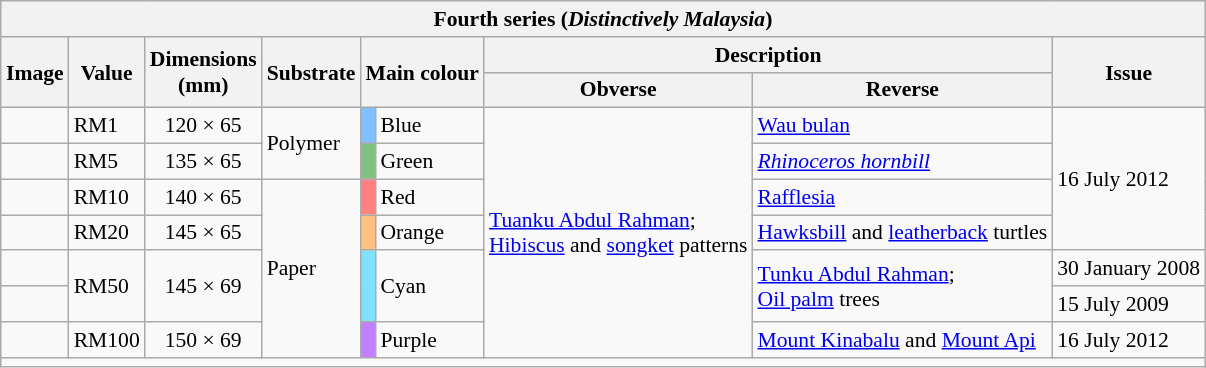<table class="wikitable" style="margin:auto; font-size:90%; border-width:1px;">
<tr>
<th colspan=9>Fourth series (<em>Distinctively Malaysia</em>)</th>
</tr>
<tr>
<th rowspan=2>Image</th>
<th rowspan=2>Value</th>
<th rowspan=2>Dimensions<br>(mm)</th>
<th rowspan=2>Substrate</th>
<th rowspan=2 colspan=2>Main colour</th>
<th colspan=2>Description</th>
<th rowspan=2>Issue</th>
</tr>
<tr>
<th>Obverse</th>
<th>Reverse</th>
</tr>
<tr>
<td></td>
<td>RM1</td>
<td align=center>120 × 65</td>
<td rowspan=2>Polymer</td>
<td style="background:#80C0FF;"></td>
<td>Blue</td>
<td rowspan=7><a href='#'>Tuanku Abdul Rahman</a>;<br><a href='#'>Hibiscus</a> and <a href='#'>songket</a> patterns</td>
<td><a href='#'>Wau bulan</a></td>
<td rowspan=4>16 July 2012</td>
</tr>
<tr>
<td></td>
<td>RM5</td>
<td align=center>135 × 65</td>
<td style="background:#80C080;"></td>
<td>Green</td>
<td><em><a href='#'>Rhinoceros hornbill</a></em></td>
</tr>
<tr>
<td></td>
<td>RM10</td>
<td align=center>140 × 65</td>
<td rowspan=5>Paper</td>
<td style="background:#FF8080;"></td>
<td>Red</td>
<td><a href='#'>Rafflesia</a></td>
</tr>
<tr>
<td></td>
<td>RM20</td>
<td align=center>145 × 65</td>
<td style="background:#FFC080;"></td>
<td>Orange</td>
<td><a href='#'>Hawksbill</a> and <a href='#'>leatherback</a> turtles</td>
</tr>
<tr>
<td></td>
<td rowspan=2>RM50</td>
<td rowspan=2 align=center>145 × 69</td>
<td rowspan=2 style="background:#80E0FF;"></td>
<td rowspan=2>Cyan</td>
<td rowspan=2><a href='#'>Tunku Abdul Rahman</a>;<br><a href='#'>Oil palm</a> trees</td>
<td>30 January 2008</td>
</tr>
<tr>
<td></td>
<td>15 July 2009</td>
</tr>
<tr>
<td><br></td>
<td>RM100</td>
<td align=center>150 × 69</td>
<td style="background:#C080FF;"></td>
<td>Purple</td>
<td><a href='#'>Mount Kinabalu</a> and <a href='#'>Mount Api</a></td>
<td>16 July 2012</td>
</tr>
<tr>
<td colspan=9></td>
</tr>
</table>
